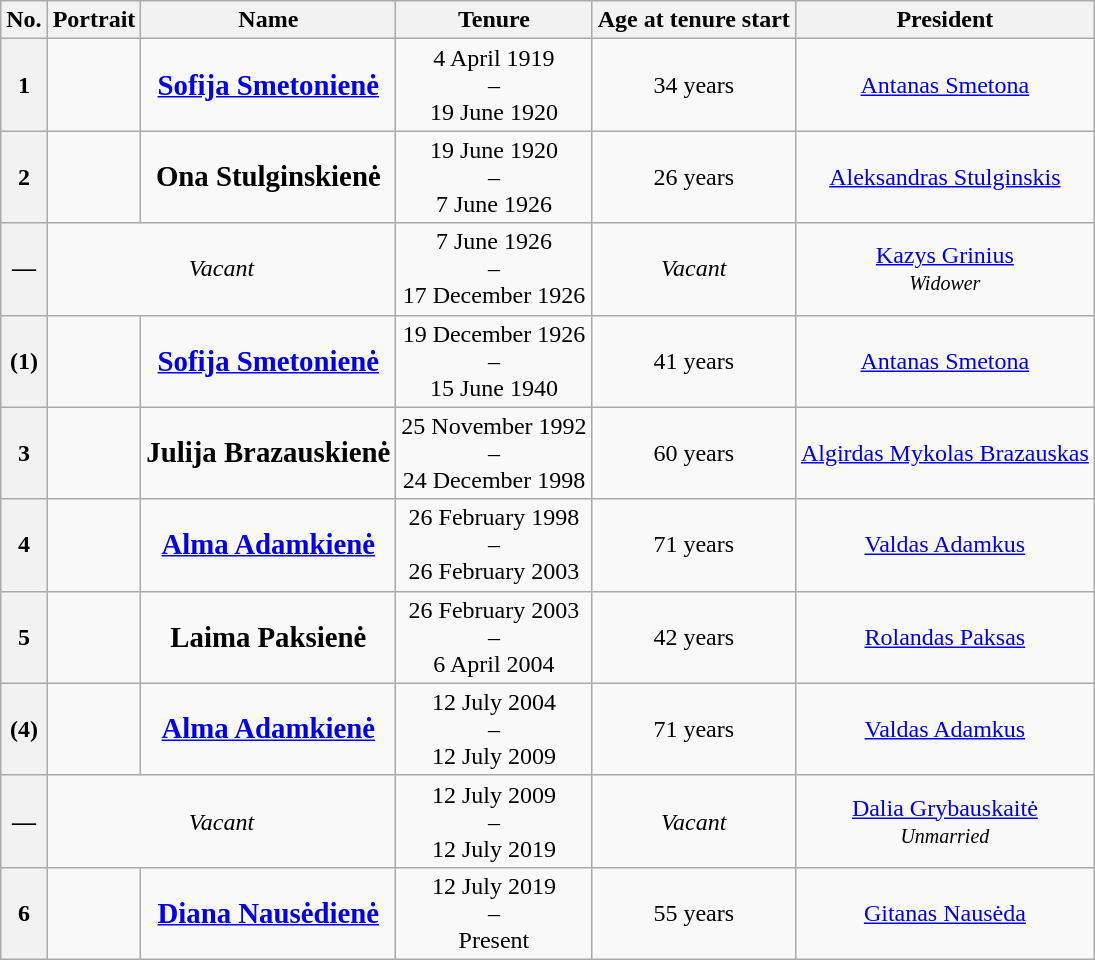<table class="wikitable sortable" style="text-align:Center;">
<tr>
<th class="unsortable"><abbr>No.</abbr></th>
<th class="unsortable">Portrait</th>
<th class="unsortable">Name</th>
<th class="unsortable">Tenure</th>
<th>Age at tenure start</th>
<th class="unsortable">President<br></th>
</tr>
<tr>
<th>1</th>
<td></td>
<td><big><strong><a href='#'>Sofija Smetonienė</a></strong></big></td>
<td>4 April 1919 <br> – <br> 19 June 1920</td>
<td>34 years</td>
<td><a href='#'>Antanas Smetona</a></td>
</tr>
<tr>
<th>2</th>
<td></td>
<td><big><strong>Ona Stulginskienė</strong></big></td>
<td>19 June 1920 <br> – <br> 7 June 1926</td>
<td>26 years</td>
<td><a href='#'>Aleksandras Stulginskis</a></td>
</tr>
<tr>
<th><strong>—</strong></th>
<td colspan="2"><em>Vacant</em></td>
<td>7 June 1926 <br> – <br>17 December 1926</td>
<td><em>Vacant</em></td>
<td><a href='#'>Kazys Grinius</a><br><em><small>Widower</small></em></td>
</tr>
<tr>
<th>(1)</th>
<td></td>
<td><big><strong><a href='#'>Sofija Smetonienė</a></strong></big></td>
<td>19 December 1926 <br> – <br>15 June 1940</td>
<td>41 years</td>
<td><a href='#'>Antanas Smetona</a></td>
</tr>
<tr>
<th>3</th>
<td></td>
<td><big><strong>Julija Brazauskienė</strong></big></td>
<td>25 November 1992 <br> – <br>24 December 1998</td>
<td>60 years</td>
<td><a href='#'>Algirdas Mykolas Brazauskas</a></td>
</tr>
<tr>
<th>4</th>
<td></td>
<td><big><strong><a href='#'>Alma Adamkienė</a></strong></big></td>
<td>26 February 1998 <br> – <br>26 February 2003</td>
<td>71 years</td>
<td><a href='#'>Valdas Adamkus</a></td>
</tr>
<tr>
<th>5</th>
<td></td>
<td><big><strong>Laima Paksienė</strong></big></td>
<td>26 February 2003 <br> – <br>6 April 2004</td>
<td>42 years</td>
<td><a href='#'>Rolandas Paksas</a></td>
</tr>
<tr>
<th>(4)</th>
<td></td>
<td><big><strong><a href='#'>Alma Adamkienė</a></strong></big></td>
<td>12 July 2004<br> – <br>12 July 2009</td>
<td>71 years</td>
<td><a href='#'>Valdas Adamkus</a></td>
</tr>
<tr>
<th><strong>—</strong></th>
<td colspan="2"><em>Vacant</em></td>
<td>12 July 2009 <br> – <br>12 July 2019</td>
<td><em>Vacant</em></td>
<td><a href='#'>Dalia Grybauskaitė</a><br><em><small>Unmarried</small></em></td>
</tr>
<tr>
<th>6</th>
<td></td>
<td><big><strong><a href='#'>Diana Nausėdienė</a></strong></big><br></td>
<td>12 July 2019 <br> – <br> Present</td>
<td>55 years</td>
<td><a href='#'>Gitanas Nausėda</a></td>
</tr>
</table>
